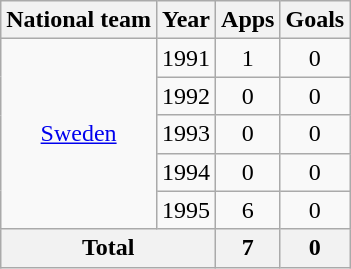<table class="wikitable" style="text-align:center">
<tr>
<th>National team</th>
<th>Year</th>
<th>Apps</th>
<th>Goals</th>
</tr>
<tr>
<td rowspan="5"><a href='#'>Sweden</a></td>
<td>1991</td>
<td>1</td>
<td>0</td>
</tr>
<tr>
<td>1992</td>
<td>0</td>
<td>0</td>
</tr>
<tr>
<td>1993</td>
<td>0</td>
<td>0</td>
</tr>
<tr>
<td>1994</td>
<td>0</td>
<td>0</td>
</tr>
<tr>
<td>1995</td>
<td>6</td>
<td>0</td>
</tr>
<tr>
<th colspan="2">Total</th>
<th>7</th>
<th>0</th>
</tr>
</table>
